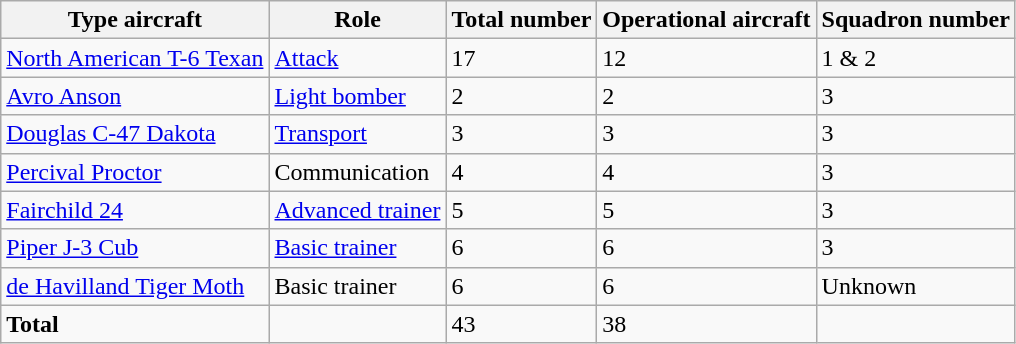<table class="wikitable">
<tr>
<th>Type aircraft</th>
<th>Role</th>
<th>Total number</th>
<th>Operational aircraft</th>
<th>Squadron number</th>
</tr>
<tr --->
<td><a href='#'>North American T-6 Texan</a></td>
<td><a href='#'>Attack</a></td>
<td>17</td>
<td>12</td>
<td>1 & 2</td>
</tr>
<tr --->
<td><a href='#'>Avro Anson</a></td>
<td><a href='#'>Light bomber</a></td>
<td>2</td>
<td>2</td>
<td>3</td>
</tr>
<tr --->
<td><a href='#'>Douglas C-47 Dakota</a></td>
<td><a href='#'>Transport</a></td>
<td>3</td>
<td>3</td>
<td>3</td>
</tr>
<tr --->
<td><a href='#'>Percival Proctor</a></td>
<td>Communication</td>
<td>4</td>
<td>4</td>
<td>3</td>
</tr>
<tr --->
<td><a href='#'>Fairchild 24</a></td>
<td><a href='#'>Advanced trainer</a></td>
<td>5</td>
<td>5</td>
<td>3</td>
</tr>
<tr --->
<td><a href='#'>Piper J-3 Cub</a></td>
<td><a href='#'>Basic trainer</a></td>
<td>6</td>
<td>6</td>
<td>3</td>
</tr>
<tr --->
<td><a href='#'>de Havilland Tiger Moth</a></td>
<td>Basic trainer</td>
<td>6</td>
<td>6</td>
<td>Unknown</td>
</tr>
<tr --->
<td><strong>Total</strong></td>
<td></td>
<td>43</td>
<td>38</td>
<td></td>
</tr>
</table>
